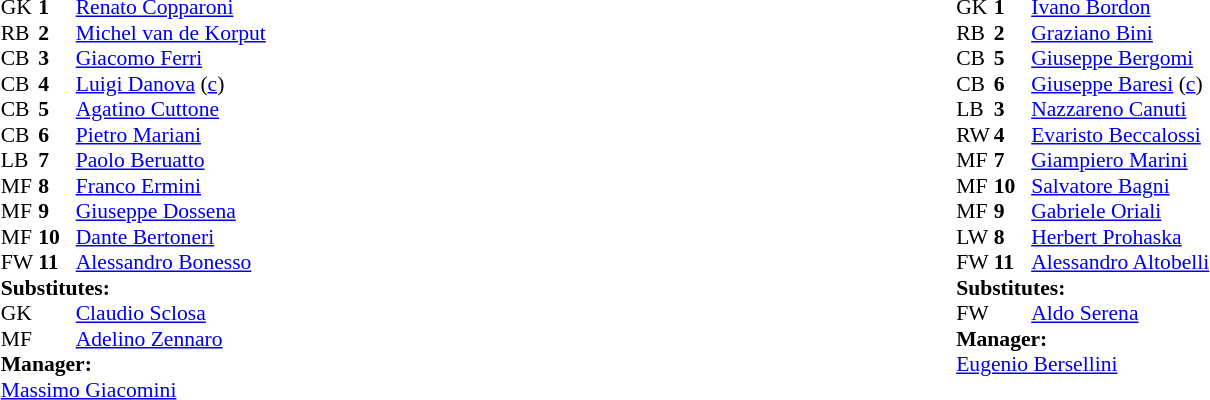<table width="100%">
<tr>
<td valign="top" width="50%"><br><table style="font-size: 90%" cellspacing="0" cellpadding="0" align=center>
<tr>
<th width="25"></th>
<th width="25"></th>
</tr>
<tr>
<td>GK</td>
<td><strong>1</strong></td>
<td> <a href='#'>Renato Copparoni</a></td>
</tr>
<tr>
<td>RB</td>
<td><strong>2</strong></td>
<td> <a href='#'>Michel van de Korput</a></td>
</tr>
<tr>
<td>CB</td>
<td><strong>3</strong></td>
<td> <a href='#'>Giacomo Ferri</a></td>
</tr>
<tr>
<td>CB</td>
<td><strong>4</strong></td>
<td> <a href='#'>Luigi Danova</a>  (<a href='#'>c</a>)</td>
</tr>
<tr>
<td>CB</td>
<td><strong>5</strong></td>
<td> <a href='#'>Agatino Cuttone</a></td>
</tr>
<tr>
<td>CB</td>
<td><strong>6</strong></td>
<td> <a href='#'>Pietro Mariani</a></td>
<td></td>
<td></td>
</tr>
<tr>
<td>LB</td>
<td><strong>7</strong></td>
<td> <a href='#'>Paolo Beruatto</a></td>
</tr>
<tr>
<td>MF</td>
<td><strong>8</strong></td>
<td> <a href='#'>Franco Ermini</a></td>
<td></td>
<td></td>
</tr>
<tr>
<td>MF</td>
<td><strong>9</strong></td>
<td> <a href='#'>Giuseppe Dossena</a></td>
</tr>
<tr>
<td>MF</td>
<td><strong>10</strong></td>
<td> <a href='#'>Dante Bertoneri</a></td>
</tr>
<tr>
<td>FW</td>
<td><strong>11</strong></td>
<td> <a href='#'>Alessandro Bonesso</a></td>
</tr>
<tr>
<td colspan=4><strong>Substitutes:</strong></td>
</tr>
<tr>
<td>GK</td>
<td></td>
<td> <a href='#'>Claudio Sclosa</a></td>
<td></td>
<td></td>
</tr>
<tr>
<td>MF</td>
<td></td>
<td> <a href='#'>Adelino Zennaro</a></td>
<td></td>
<td></td>
</tr>
<tr>
<td colspan=4><strong>Manager:</strong></td>
</tr>
<tr>
<td colspan="4"> <a href='#'>Massimo Giacomini</a></td>
</tr>
</table>
</td>
<td valign="top"></td>
<td valign="top" width="50%"><br><table style="font-size: 90%" cellspacing="0" cellpadding="0" align=center>
<tr>
<th width=25></th>
<th width=25></th>
</tr>
<tr>
<td>GK</td>
<td><strong>1</strong></td>
<td> <a href='#'>Ivano Bordon</a></td>
</tr>
<tr>
<td>RB</td>
<td><strong>2</strong></td>
<td> <a href='#'>Graziano Bini</a></td>
</tr>
<tr>
<td>CB</td>
<td><strong>5</strong></td>
<td> <a href='#'>Giuseppe Bergomi</a></td>
</tr>
<tr>
<td>CB</td>
<td><strong>6</strong></td>
<td> <a href='#'>Giuseppe Baresi</a> (<a href='#'>c</a>)</td>
</tr>
<tr>
<td>LB</td>
<td><strong>3</strong></td>
<td> <a href='#'>Nazzareno Canuti</a></td>
</tr>
<tr>
<td>RW</td>
<td><strong>4</strong></td>
<td> <a href='#'>Evaristo Beccalossi</a></td>
<td></td>
<td></td>
</tr>
<tr>
<td>MF</td>
<td><strong>7</strong></td>
<td> <a href='#'>Giampiero Marini</a></td>
</tr>
<tr>
<td>MF</td>
<td><strong>10</strong></td>
<td> <a href='#'>Salvatore Bagni</a></td>
</tr>
<tr>
<td>MF</td>
<td><strong>9</strong></td>
<td> <a href='#'>Gabriele Oriali</a></td>
</tr>
<tr>
<td>LW</td>
<td><strong>8</strong></td>
<td> <a href='#'>Herbert Prohaska</a></td>
</tr>
<tr>
<td>FW</td>
<td><strong>11</strong></td>
<td> <a href='#'>Alessandro Altobelli</a></td>
</tr>
<tr>
<td colspan=4><strong>Substitutes:</strong></td>
</tr>
<tr>
<td>FW</td>
<td></td>
<td> <a href='#'>Aldo Serena</a></td>
<td></td>
<td></td>
</tr>
<tr>
<td colspan=4><strong>Manager:</strong></td>
</tr>
<tr>
<td colspan="4"> <a href='#'>Eugenio Bersellini</a></td>
</tr>
</table>
</td>
</tr>
</table>
